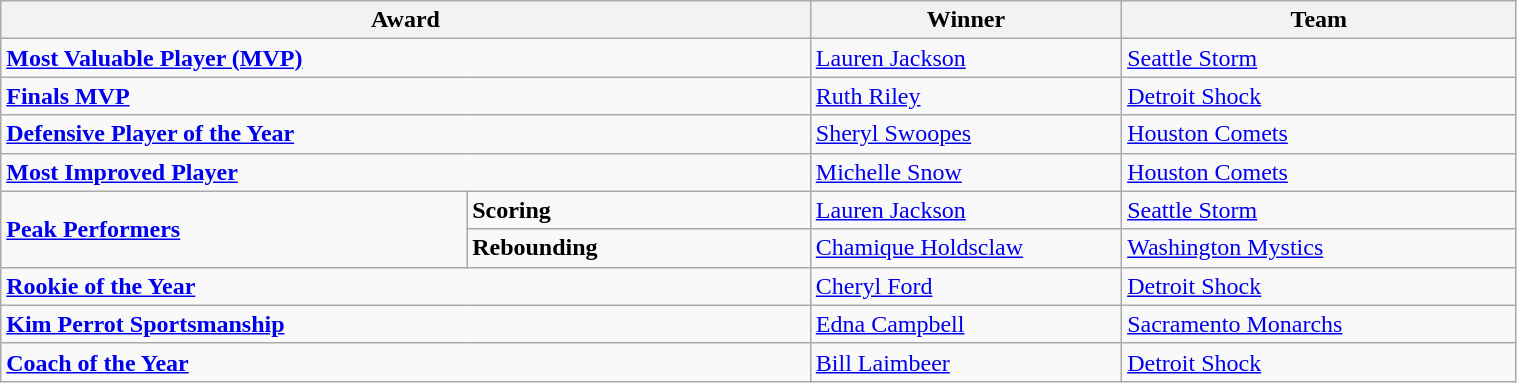<table class="wikitable" style="width: 80%">
<tr>
<th colspan="2" width="39%">Award</th>
<th width=15%>Winner</th>
<th width=19%>Team</th>
</tr>
<tr>
<td colspan="2"><strong><a href='#'>Most Valuable Player (MVP)</a></strong></td>
<td><a href='#'>Lauren Jackson</a></td>
<td><a href='#'>Seattle Storm</a></td>
</tr>
<tr>
<td colspan="2"><strong><a href='#'>Finals MVP</a></strong></td>
<td><a href='#'>Ruth Riley</a></td>
<td><a href='#'>Detroit Shock</a></td>
</tr>
<tr>
<td colspan="2"><strong><a href='#'>Defensive Player of the Year</a></strong></td>
<td><a href='#'>Sheryl Swoopes</a></td>
<td><a href='#'>Houston Comets</a></td>
</tr>
<tr>
<td colspan="2"><strong><a href='#'>Most Improved Player</a></strong></td>
<td><a href='#'>Michelle Snow</a></td>
<td><a href='#'>Houston Comets</a></td>
</tr>
<tr>
<td rowspan="2"><strong><a href='#'>Peak Performers</a></strong></td>
<td><strong>Scoring</strong></td>
<td><a href='#'>Lauren Jackson</a></td>
<td><a href='#'>Seattle Storm</a></td>
</tr>
<tr>
<td><strong>Rebounding</strong></td>
<td><a href='#'>Chamique Holdsclaw</a></td>
<td><a href='#'>Washington Mystics</a></td>
</tr>
<tr>
<td colspan="2"><strong><a href='#'>Rookie of the Year</a></strong></td>
<td><a href='#'>Cheryl Ford</a></td>
<td><a href='#'>Detroit Shock</a></td>
</tr>
<tr>
<td colspan="2"><strong><a href='#'>Kim Perrot Sportsmanship</a></strong></td>
<td><a href='#'>Edna Campbell</a></td>
<td><a href='#'>Sacramento Monarchs</a></td>
</tr>
<tr>
<td colspan="2"><strong><a href='#'>Coach of the Year</a></strong></td>
<td><a href='#'>Bill Laimbeer</a></td>
<td><a href='#'>Detroit Shock</a></td>
</tr>
</table>
